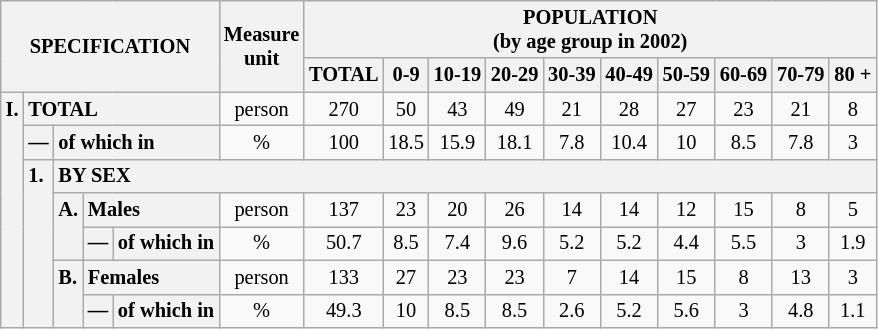<table class="wikitable" style="font-size:85%; text-align:center">
<tr>
<th rowspan="2" colspan="5">SPECIFICATION</th>
<th rowspan="2">Measure<br> unit</th>
<th colspan="10" rowspan="1">POPULATION<br> (by age group in 2002)</th>
</tr>
<tr>
<th>TOTAL</th>
<th>0-9</th>
<th>10-19</th>
<th>20-29</th>
<th>30-39</th>
<th>40-49</th>
<th>50-59</th>
<th>60-69</th>
<th>70-79</th>
<th>80 +</th>
</tr>
<tr>
<th style="text-align:left" valign="top" rowspan="7">I.</th>
<th style="text-align:left" colspan="4">TOTAL</th>
<td>person</td>
<td>270</td>
<td>50</td>
<td>43</td>
<td>49</td>
<td>21</td>
<td>28</td>
<td>27</td>
<td>23</td>
<td>21</td>
<td>8</td>
</tr>
<tr>
<th style="text-align:left" valign="top">—</th>
<th style="text-align:left" colspan="3">of which in</th>
<td>%</td>
<td>100</td>
<td>18.5</td>
<td>15.9</td>
<td>18.1</td>
<td>7.8</td>
<td>10.4</td>
<td>10</td>
<td>8.5</td>
<td>7.8</td>
<td>3</td>
</tr>
<tr>
<th style="text-align:left" valign="top" rowspan="5">1.</th>
<th style="text-align:left" colspan="14">BY SEX</th>
</tr>
<tr>
<th style="text-align:left" valign="top" rowspan="2">A.</th>
<th style="text-align:left" colspan="2">Males</th>
<td>person</td>
<td>137</td>
<td>23</td>
<td>20</td>
<td>26</td>
<td>14</td>
<td>14</td>
<td>12</td>
<td>15</td>
<td>8</td>
<td>5</td>
</tr>
<tr>
<th style="text-align:left" valign="top">—</th>
<th style="text-align:left" colspan="1">of which in</th>
<td>%</td>
<td>50.7</td>
<td>8.5</td>
<td>7.4</td>
<td>9.6</td>
<td>5.2</td>
<td>5.2</td>
<td>4.4</td>
<td>5.5</td>
<td>3</td>
<td>1.9</td>
</tr>
<tr>
<th style="text-align:left" valign="top" rowspan="2">B.</th>
<th style="text-align:left" colspan="2">Females</th>
<td>person</td>
<td>133</td>
<td>27</td>
<td>23</td>
<td>23</td>
<td>7</td>
<td>14</td>
<td>15</td>
<td>8</td>
<td>13</td>
<td>3</td>
</tr>
<tr>
<th style="text-align:left" valign="top">—</th>
<th style="text-align:left" colspan="1">of which in</th>
<td>%</td>
<td>49.3</td>
<td>10</td>
<td>8.5</td>
<td>8.5</td>
<td>2.6</td>
<td>5.2</td>
<td>5.6</td>
<td>3</td>
<td>4.8</td>
<td>1.1</td>
</tr>
</table>
